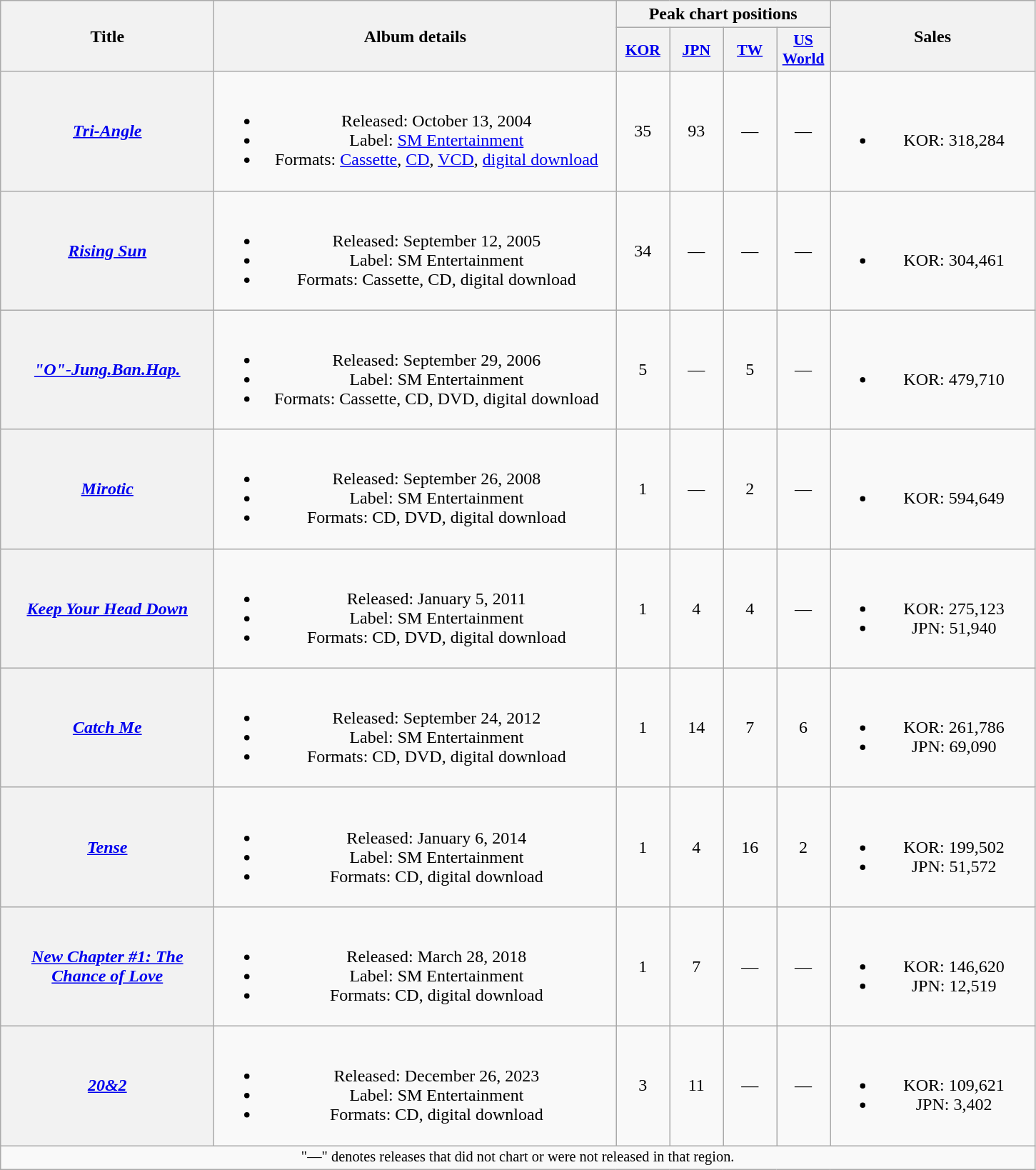<table class="wikitable plainrowheaders" style="text-align:center;">
<tr>
<th scope="col" rowspan="2" style="width:12em;">Title</th>
<th scope="col" rowspan="2" style="width:23em;">Album details</th>
<th scope="col" colspan="4">Peak chart positions</th>
<th scope="col" rowspan="2" style="width:11.5em;">Sales</th>
</tr>
<tr>
<th scope="col" style="width:3em;font-size:90%;"><a href='#'>KOR</a><br></th>
<th scope="col" style="width:3em;font-size:90%;"><a href='#'>JPN</a><br></th>
<th scope="col" style="width:3em;font-size:90%;"><a href='#'>TW</a><br></th>
<th scope="col" style="width:3em;font-size:90%;"><a href='#'>US<br>World</a><br></th>
</tr>
<tr>
<th scope="row"><em><a href='#'>Tri-Angle</a></em></th>
<td><br><ul><li>Released: October 13, 2004</li><li>Label: <a href='#'>SM Entertainment</a></li><li>Formats: <a href='#'>Cassette</a>, <a href='#'>CD</a>, <a href='#'>VCD</a>, <a href='#'>digital download</a></li></ul></td>
<td style="text-align:center;">35</td>
<td style="text-align:center;">93</td>
<td style="text-align:center;">—</td>
<td style="text-align:center;">—</td>
<td><br><ul><li>KOR: 318,284</li></ul></td>
</tr>
<tr>
<th scope="row"><em><a href='#'>Rising Sun</a></em></th>
<td><br><ul><li>Released: September 12, 2005</li><li>Label: SM Entertainment</li><li>Formats: Cassette, CD, digital download</li></ul></td>
<td style="text-align:center;">34</td>
<td style="text-align:center;">—</td>
<td style="text-align:center;">—</td>
<td style="text-align:center;">—</td>
<td><br><ul><li>KOR: 304,461</li></ul></td>
</tr>
<tr>
<th scope="row"><em><a href='#'>"O"-Jung.Ban.Hap.</a></em></th>
<td><br><ul><li>Released: September 29, 2006</li><li>Label: SM Entertainment</li><li>Formats: Cassette, CD, DVD, digital download</li></ul></td>
<td style="text-align:center;">5</td>
<td style="text-align:center;">—</td>
<td style="text-align:center;">5</td>
<td style="text-align:center;">—</td>
<td><br><ul><li>KOR: 479,710</li></ul></td>
</tr>
<tr>
<th scope="row"><em><a href='#'>Mirotic</a></em></th>
<td><br><ul><li>Released: September 26, 2008</li><li>Label: SM Entertainment</li><li>Formats: CD, DVD, digital download</li></ul></td>
<td style="text-align:center;">1</td>
<td style="text-align:center;">—</td>
<td style="text-align:center;">2</td>
<td style="text-align:center;">—</td>
<td><br><ul><li>KOR: 594,649</li></ul></td>
</tr>
<tr>
<th scope="row"><em><a href='#'>Keep Your Head Down</a></em></th>
<td><br><ul><li>Released: January 5, 2011</li><li>Label: SM Entertainment</li><li>Formats: CD, DVD, digital download</li></ul></td>
<td style="text-align:center;">1</td>
<td style="text-align:center;">4</td>
<td style="text-align:center;">4</td>
<td style="text-align:center;">—</td>
<td><br><ul><li>KOR: 275,123</li><li>JPN: 51,940</li></ul></td>
</tr>
<tr>
<th scope="row"><em><a href='#'>Catch Me</a></em></th>
<td><br><ul><li>Released: September 24, 2012</li><li>Label: SM Entertainment</li><li>Formats: CD, DVD, digital download</li></ul></td>
<td style="text-align:center;">1</td>
<td style="text-align:center;">14</td>
<td style="text-align:center;">7</td>
<td style="text-align:center;">6</td>
<td><br><ul><li>KOR: 261,786</li><li>JPN: 69,090</li></ul></td>
</tr>
<tr>
<th scope="row"><em><a href='#'>Tense</a></em></th>
<td><br><ul><li>Released: January 6, 2014</li><li>Label: SM Entertainment</li><li>Formats: CD, digital download</li></ul></td>
<td style="text-align:center;">1</td>
<td style="text-align:center;">4</td>
<td style="text-align:center;">16</td>
<td style="text-align:center;">2</td>
<td><br><ul><li>KOR: 199,502</li><li>JPN: 51,572</li></ul></td>
</tr>
<tr>
<th scope="row"><em><a href='#'>New Chapter #1: The Chance of Love</a></em></th>
<td><br><ul><li>Released: March 28, 2018</li><li>Label: SM Entertainment</li><li>Formats: CD, digital download</li></ul></td>
<td style="text-align:center;">1</td>
<td style="text-align:center;">7</td>
<td style="text-align:center;">—</td>
<td style="text-align:center;">—</td>
<td><br><ul><li>KOR: 146,620</li><li>JPN: 12,519</li></ul></td>
</tr>
<tr>
<th scope="row"><em><a href='#'>20&2</a></em></th>
<td><br><ul><li>Released: December 26, 2023</li><li>Label: SM Entertainment</li><li>Formats: CD, digital download</li></ul></td>
<td>3</td>
<td>11</td>
<td>—</td>
<td>—</td>
<td><br><ul><li>KOR: 109,621</li><li>JPN: 3,402</li></ul></td>
</tr>
<tr>
<td colspan="12" style="text-align:center; font-size:85%;">"—" denotes releases that did not chart or were not released in that region.</td>
</tr>
</table>
